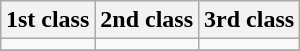<table class="wikitable" style="margin:1em auto;">
<tr>
<th>1st class</th>
<th>2nd class</th>
<th>3rd class</th>
</tr>
<tr>
<td></td>
<td></td>
<td></td>
</tr>
<tr>
</tr>
</table>
